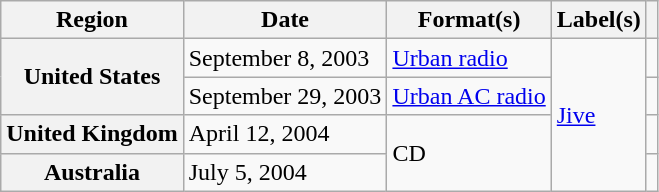<table class="wikitable plainrowheaders">
<tr>
<th scope="col">Region</th>
<th scope="col">Date</th>
<th scope="col">Format(s)</th>
<th scope="col">Label(s)</th>
<th scope="col"></th>
</tr>
<tr>
<th scope="row" rowspan="2">United States</th>
<td>September 8, 2003</td>
<td><a href='#'>Urban radio</a></td>
<td rowspan="4"><a href='#'>Jive</a></td>
<td></td>
</tr>
<tr>
<td>September 29, 2003</td>
<td><a href='#'>Urban AC radio</a></td>
<td></td>
</tr>
<tr>
<th scope="row">United Kingdom</th>
<td>April 12, 2004</td>
<td rowspan="2">CD</td>
<td></td>
</tr>
<tr>
<th scope="row">Australia</th>
<td>July 5, 2004</td>
<td></td>
</tr>
</table>
